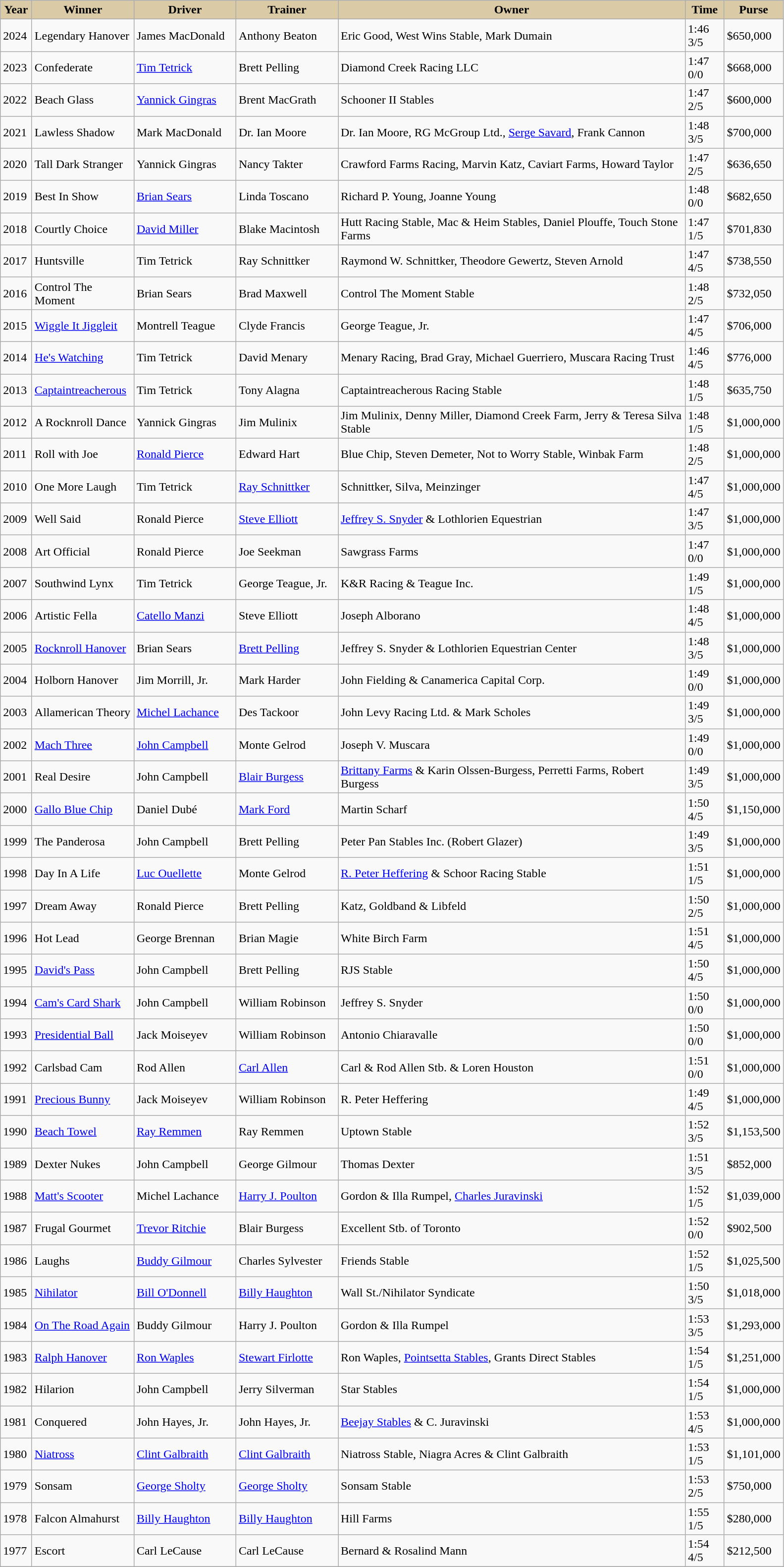<table class="wikitable sortable">
<tr>
<th style="background-color:#DACAA5; width:35px">Year<br></th>
<th style="background-color:#DACAA5; width:130px">Winner<br></th>
<th style="background-color:#DACAA5; width:130px">Driver<br></th>
<th style="background-color:#DACAA5; width:130px">Trainer<br></th>
<th style="background-color:#DACAA5; width:460px">Owner<br></th>
<th style="background-color:#DACAA5; width:45px">Time <br></th>
<th style="background-color:#DACAA5; width:45px">Purse<br></th>
</tr>
<tr>
<td>2024</td>
<td>Legendary Hanover</td>
<td>James MacDonald</td>
<td>Anthony Beaton</td>
<td>Eric Good, West Wins Stable, Mark Dumain</td>
<td>1:46 3/5</td>
<td>$650,000</td>
</tr>
<tr>
<td>2023</td>
<td>Confederate</td>
<td><a href='#'>Tim Tetrick</a></td>
<td>Brett Pelling</td>
<td>Diamond Creek Racing LLC</td>
<td>1:47 0/0</td>
<td>$668,000</td>
</tr>
<tr>
<td>2022</td>
<td>Beach Glass</td>
<td><a href='#'>Yannick Gingras</a></td>
<td>Brent MacGrath</td>
<td>Schooner II Stables</td>
<td>1:47 2/5</td>
<td>$600,000</td>
</tr>
<tr>
<td>2021</td>
<td>Lawless Shadow </td>
<td>Mark MacDonald</td>
<td>Dr. Ian Moore</td>
<td>Dr. Ian Moore, RG McGroup Ltd., <a href='#'>Serge Savard</a>, Frank Cannon</td>
<td>1:48 3/5</td>
<td>$700,000</td>
</tr>
<tr>
<td>2020</td>
<td>Tall Dark Stranger</td>
<td>Yannick Gingras</td>
<td>Nancy Takter</td>
<td>Crawford Farms Racing, Marvin Katz, Caviart Farms, Howard Taylor</td>
<td>1:47 2/5</td>
<td>$636,650</td>
</tr>
<tr>
<td>2019</td>
<td>Best In Show</td>
<td><a href='#'>Brian Sears</a></td>
<td>Linda Toscano</td>
<td>Richard P. Young, Joanne Young</td>
<td>1:48 0/0</td>
<td>$682,650</td>
</tr>
<tr>
<td>2018</td>
<td>Courtly Choice</td>
<td><a href='#'>David Miller</a></td>
<td>Blake Macintosh</td>
<td>Hutt Racing Stable, Mac & Heim Stables, Daniel Plouffe, Touch Stone Farms</td>
<td>1:47 1/5</td>
<td>$701,830</td>
</tr>
<tr>
<td>2017</td>
<td>Huntsville</td>
<td>Tim Tetrick</td>
<td>Ray Schnittker</td>
<td>Raymond W. Schnittker, Theodore Gewertz, Steven Arnold</td>
<td>1:47 4/5</td>
<td>$738,550</td>
</tr>
<tr>
<td>2016</td>
<td>Control The Moment</td>
<td>Brian Sears</td>
<td>Brad Maxwell</td>
<td>Control The Moment Stable</td>
<td>1:48 2/5</td>
<td>$732,050</td>
</tr>
<tr>
<td>2015</td>
<td><a href='#'>Wiggle It Jiggleit </a></td>
<td>Montrell Teague</td>
<td>Clyde Francis</td>
<td>George Teague, Jr.</td>
<td>1:47 4/5</td>
<td>$706,000</td>
</tr>
<tr>
<td>2014</td>
<td><a href='#'>He's Watching</a></td>
<td>Tim Tetrick</td>
<td>David Menary</td>
<td>Menary Racing, Brad Gray, Michael Guerriero, Muscara Racing Trust</td>
<td>1:46 4/5</td>
<td>$776,000</td>
</tr>
<tr>
<td>2013</td>
<td><a href='#'>Captaintreacherous</a></td>
<td>Tim Tetrick</td>
<td>Tony Alagna</td>
<td>Captaintreacherous Racing Stable</td>
<td>1:48 1/5</td>
<td>$635,750</td>
</tr>
<tr>
<td>2012</td>
<td>A Rocknroll Dance</td>
<td>Yannick Gingras</td>
<td>Jim Mulinix</td>
<td>Jim Mulinix, Denny Miller, Diamond Creek Farm, Jerry & Teresa Silva Stable</td>
<td>1:48 1/5</td>
<td>$1,000,000</td>
</tr>
<tr>
<td>2011</td>
<td>Roll with Joe</td>
<td><a href='#'>Ronald Pierce</a></td>
<td>Edward Hart</td>
<td>Blue Chip, Steven Demeter, Not to Worry Stable, Winbak Farm</td>
<td>1:48 2/5</td>
<td>$1,000,000</td>
</tr>
<tr>
<td>2010</td>
<td>One More Laugh</td>
<td>Tim Tetrick</td>
<td><a href='#'>Ray Schnittker</a></td>
<td>Schnittker, Silva, Meinzinger</td>
<td>1:47 4/5</td>
<td>$1,000,000</td>
</tr>
<tr>
<td>2009</td>
<td>Well Said</td>
<td>Ronald Pierce</td>
<td><a href='#'>Steve Elliott</a></td>
<td><a href='#'>Jeffrey S. Snyder</a> & Lothlorien Equestrian</td>
<td>1:47 3/5</td>
<td>$1,000,000</td>
</tr>
<tr>
<td>2008</td>
<td>Art Official</td>
<td>Ronald Pierce</td>
<td>Joe Seekman</td>
<td>Sawgrass Farms</td>
<td>1:47 0/0</td>
<td>$1,000,000</td>
</tr>
<tr>
<td>2007</td>
<td>Southwind Lynx</td>
<td>Tim Tetrick</td>
<td>George Teague, Jr.</td>
<td>K&R Racing & Teague Inc.</td>
<td>1:49 1/5</td>
<td>$1,000,000</td>
</tr>
<tr>
<td>2006</td>
<td>Artistic Fella</td>
<td><a href='#'>Catello Manzi</a></td>
<td>Steve Elliott</td>
<td>Joseph Alborano</td>
<td>1:48 4/5</td>
<td>$1,000,000</td>
</tr>
<tr>
<td>2005</td>
<td><a href='#'>Rocknroll Hanover</a></td>
<td>Brian Sears</td>
<td><a href='#'>Brett Pelling</a></td>
<td>Jeffrey S. Snyder & Lothlorien Equestrian Center</td>
<td>1:48 3/5</td>
<td>$1,000,000</td>
</tr>
<tr>
<td>2004</td>
<td>Holborn Hanover</td>
<td>Jim Morrill, Jr.</td>
<td>Mark Harder</td>
<td>John Fielding & Canamerica Capital Corp.</td>
<td>1:49 0/0</td>
<td>$1,000,000</td>
</tr>
<tr>
<td>2003</td>
<td>Allamerican Theory</td>
<td><a href='#'>Michel Lachance</a></td>
<td>Des Tackoor</td>
<td>John Levy Racing Ltd. & Mark Scholes</td>
<td>1:49 3/5</td>
<td>$1,000,000</td>
</tr>
<tr>
<td>2002</td>
<td><a href='#'>Mach Three</a></td>
<td><a href='#'>John Campbell</a></td>
<td>Monte Gelrod</td>
<td>Joseph V. Muscara</td>
<td>1:49 0/0</td>
<td>$1,000,000</td>
</tr>
<tr>
<td>2001</td>
<td>Real Desire</td>
<td>John Campbell</td>
<td><a href='#'>Blair Burgess</a></td>
<td><a href='#'>Brittany Farms</a> & Karin Olssen-Burgess, Perretti Farms, Robert Burgess</td>
<td>1:49 3/5</td>
<td>$1,000,000</td>
</tr>
<tr>
<td>2000</td>
<td><a href='#'>Gallo Blue Chip</a></td>
<td>Daniel Dubé</td>
<td><a href='#'>Mark Ford</a></td>
<td>Martin Scharf</td>
<td>1:50 4/5</td>
<td>$1,150,000</td>
</tr>
<tr>
<td>1999</td>
<td>The Panderosa</td>
<td>John Campbell</td>
<td>Brett Pelling</td>
<td>Peter Pan Stables Inc. (Robert Glazer)</td>
<td>1:49 3/5</td>
<td>$1,000,000</td>
</tr>
<tr>
<td>1998</td>
<td>Day In A Life</td>
<td><a href='#'>Luc Ouellette</a></td>
<td>Monte Gelrod</td>
<td><a href='#'>R. Peter Heffering</a> & Schoor Racing Stable</td>
<td>1:51 1/5</td>
<td>$1,000,000</td>
</tr>
<tr>
<td>1997</td>
<td>Dream Away</td>
<td>Ronald Pierce</td>
<td>Brett Pelling</td>
<td>Katz, Goldband & Libfeld</td>
<td>1:50 2/5</td>
<td>$1,000,000</td>
</tr>
<tr>
<td>1996</td>
<td>Hot Lead</td>
<td>George Brennan</td>
<td>Brian Magie</td>
<td>White Birch Farm</td>
<td>1:51 4/5</td>
<td>$1,000,000</td>
</tr>
<tr>
<td>1995</td>
<td><a href='#'>David's Pass</a></td>
<td>John Campbell</td>
<td>Brett Pelling</td>
<td>RJS Stable</td>
<td>1:50 4/5</td>
<td>$1,000,000</td>
</tr>
<tr>
<td>1994</td>
<td><a href='#'>Cam's Card Shark</a></td>
<td>John Campbell</td>
<td>William Robinson</td>
<td>Jeffrey S. Snyder</td>
<td>1:50 0/0</td>
<td>$1,000,000</td>
</tr>
<tr>
<td>1993</td>
<td><a href='#'>Presidential Ball</a></td>
<td>Jack Moiseyev</td>
<td>William Robinson</td>
<td>Antonio Chiaravalle</td>
<td>1:50 0/0</td>
<td>$1,000,000</td>
</tr>
<tr>
<td>1992</td>
<td>Carlsbad Cam</td>
<td>Rod Allen</td>
<td><a href='#'>Carl Allen</a></td>
<td>Carl & Rod Allen Stb. & Loren Houston</td>
<td>1:51 0/0</td>
<td>$1,000,000</td>
</tr>
<tr>
<td>1991</td>
<td><a href='#'>Precious Bunny</a></td>
<td>Jack Moiseyev</td>
<td>William Robinson</td>
<td>R. Peter Heffering</td>
<td>1:49 4/5</td>
<td>$1,000,000</td>
</tr>
<tr>
<td>1990</td>
<td><a href='#'>Beach Towel</a></td>
<td><a href='#'>Ray Remmen</a></td>
<td>Ray Remmen</td>
<td>Uptown Stable</td>
<td>1:52 3/5</td>
<td>$1,153,500</td>
</tr>
<tr>
<td>1989</td>
<td>Dexter Nukes</td>
<td>John Campbell</td>
<td>George Gilmour</td>
<td>Thomas Dexter</td>
<td>1:51 3/5</td>
<td>$852,000</td>
</tr>
<tr>
<td>1988</td>
<td><a href='#'>Matt's Scooter</a></td>
<td>Michel Lachance</td>
<td><a href='#'>Harry J. Poulton</a></td>
<td>Gordon & Illa Rumpel, <a href='#'>Charles Juravinski</a></td>
<td>1:52 1/5</td>
<td>$1,039,000</td>
</tr>
<tr>
<td>1987</td>
<td>Frugal Gourmet</td>
<td><a href='#'>Trevor Ritchie</a></td>
<td>Blair Burgess</td>
<td>Excellent Stb. of Toronto</td>
<td>1:52 0/0</td>
<td>$902,500</td>
</tr>
<tr>
<td>1986</td>
<td>Laughs</td>
<td><a href='#'>Buddy Gilmour</a></td>
<td>Charles Sylvester</td>
<td>Friends Stable</td>
<td>1:52 1/5</td>
<td>$1,025,500</td>
</tr>
<tr>
<td>1985</td>
<td><a href='#'>Nihilator</a></td>
<td><a href='#'>Bill O'Donnell</a></td>
<td><a href='#'>Billy Haughton</a></td>
<td>Wall St./Nihilator Syndicate</td>
<td>1:50 3/5</td>
<td>$1,018,000</td>
</tr>
<tr>
<td>1984</td>
<td><a href='#'>On The Road Again</a></td>
<td>Buddy Gilmour</td>
<td>Harry J. Poulton</td>
<td>Gordon & Illa Rumpel</td>
<td>1:53 3/5</td>
<td>$1,293,000</td>
</tr>
<tr>
<td>1983</td>
<td><a href='#'>Ralph Hanover</a></td>
<td><a href='#'>Ron Waples</a></td>
<td><a href='#'>Stewart Firlotte</a></td>
<td>Ron Waples, <a href='#'>Pointsetta Stables</a>, Grants Direct Stables</td>
<td>1:54 1/5</td>
<td>$1,251,000</td>
</tr>
<tr>
<td>1982</td>
<td>Hilarion</td>
<td>John Campbell</td>
<td>Jerry Silverman</td>
<td>Star Stables</td>
<td>1:54 1/5</td>
<td>$1,000,000</td>
</tr>
<tr>
<td>1981</td>
<td>Conquered</td>
<td>John Hayes, Jr.</td>
<td>John Hayes, Jr.</td>
<td><a href='#'>Beejay Stables</a> & C. Juravinski</td>
<td>1:53 4/5</td>
<td>$1,000,000</td>
</tr>
<tr>
<td>1980</td>
<td><a href='#'>Niatross</a></td>
<td><a href='#'>Clint Galbraith</a></td>
<td><a href='#'>Clint Galbraith</a></td>
<td>Niatross Stable, Niagra Acres & Clint Galbraith</td>
<td>1:53 1/5</td>
<td>$1,101,000</td>
</tr>
<tr>
<td>1979</td>
<td>Sonsam</td>
<td><a href='#'>George Sholty</a></td>
<td><a href='#'>George Sholty</a></td>
<td>Sonsam Stable</td>
<td>1:53 2/5</td>
<td>$750,000</td>
</tr>
<tr>
<td>1978</td>
<td>Falcon Almahurst</td>
<td><a href='#'>Billy Haughton</a></td>
<td><a href='#'>Billy Haughton</a></td>
<td>Hill Farms</td>
<td>1:55 1/5</td>
<td>$280,000</td>
</tr>
<tr>
<td>1977</td>
<td>Escort</td>
<td>Carl LeCause</td>
<td>Carl LeCause</td>
<td>Bernard & Rosalind Mann</td>
<td>1:54 4/5</td>
<td>$212,500</td>
</tr>
<tr>
</tr>
</table>
